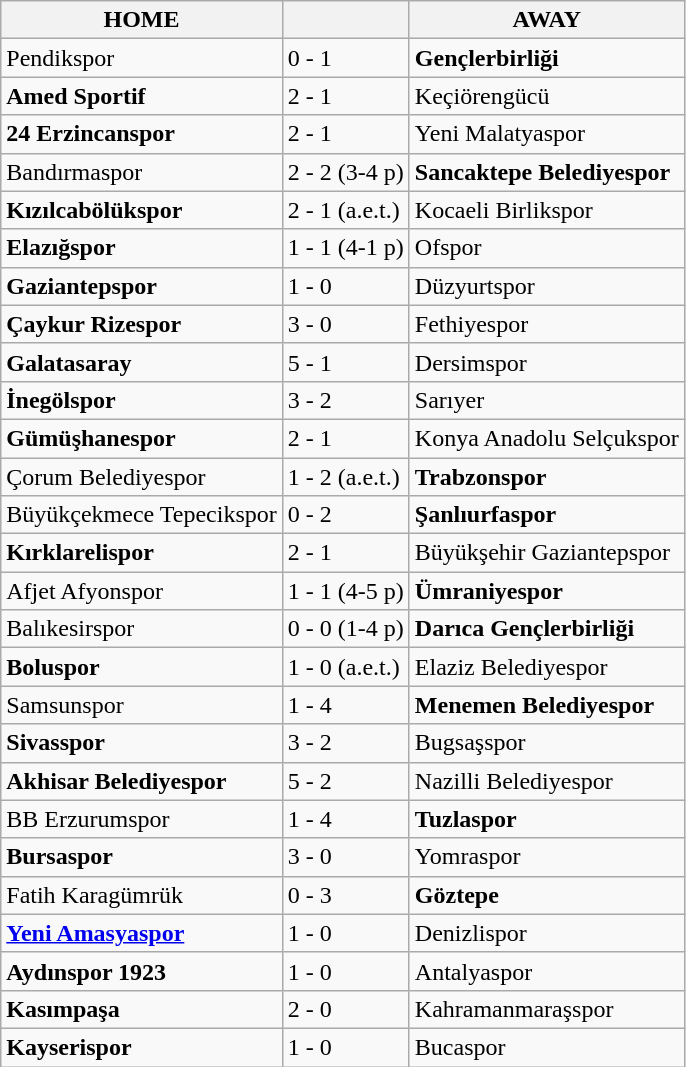<table class="wikitable">
<tr>
<th><strong>HOME</strong></th>
<th></th>
<th><strong>AWAY</strong></th>
</tr>
<tr>
<td>Pendikspor</td>
<td>0 - 1</td>
<td><strong>Gençlerbirliği</strong></td>
</tr>
<tr>
<td><strong>Amed Sportif</strong></td>
<td>2 - 1</td>
<td>Keçiörengücü</td>
</tr>
<tr>
<td><strong>24 Erzincanspor</strong></td>
<td>2 - 1</td>
<td>Yeni Malatyaspor</td>
</tr>
<tr>
<td>Bandırmaspor</td>
<td>2 - 2 (3-4 p)</td>
<td><strong>Sancaktepe Belediyespor</strong></td>
</tr>
<tr>
<td><strong>Kızılcabölükspor</strong></td>
<td>2 - 1 (a.e.t.)</td>
<td>Kocaeli Birlikspor</td>
</tr>
<tr>
<td><strong>Elazığspor</strong></td>
<td>1 - 1 (4-1 p)</td>
<td>Ofspor</td>
</tr>
<tr>
<td><strong>Gaziantepspor</strong></td>
<td>1 - 0</td>
<td>Düzyurtspor</td>
</tr>
<tr>
<td><strong>Çaykur Rizespor</strong></td>
<td>3 - 0</td>
<td>Fethiyespor</td>
</tr>
<tr>
<td><strong>Galatasaray</strong></td>
<td>5 - 1</td>
<td>Dersimspor</td>
</tr>
<tr>
<td><strong>İnegölspor</strong></td>
<td>3 - 2</td>
<td>Sarıyer</td>
</tr>
<tr>
<td><strong>Gümüşhanespor</strong></td>
<td>2 - 1</td>
<td>Konya Anadolu Selçukspor</td>
</tr>
<tr>
<td>Çorum Belediyespor</td>
<td>1 - 2 (a.e.t.)</td>
<td><strong>Trabzonspor</strong></td>
</tr>
<tr>
<td>Büyükçekmece Tepecikspor</td>
<td>0 - 2</td>
<td><strong>Şanlıurfaspor</strong></td>
</tr>
<tr>
<td><strong>Kırklarelispor</strong></td>
<td>2 - 1</td>
<td>Büyükşehir Gaziantepspor</td>
</tr>
<tr>
<td>Afjet Afyonspor</td>
<td>1 - 1 (4-5 p)</td>
<td><strong>Ümraniyespor</strong></td>
</tr>
<tr>
<td>Balıkesirspor</td>
<td>0 - 0 (1-4 p)</td>
<td><strong>Darıca Gençlerbirliği</strong></td>
</tr>
<tr>
<td><strong>Boluspor</strong></td>
<td>1 - 0 (a.e.t.)</td>
<td>Elaziz Belediyespor</td>
</tr>
<tr>
<td>Samsunspor</td>
<td>1 - 4</td>
<td><strong>Menemen Belediyespor</strong></td>
</tr>
<tr>
<td><strong>Sivasspor</strong></td>
<td>3 - 2</td>
<td>Bugsaşspor</td>
</tr>
<tr>
<td><strong>Akhisar Belediyespor</strong></td>
<td>5 - 2</td>
<td>Nazilli Belediyespor</td>
</tr>
<tr>
<td>BB Erzurumspor</td>
<td>1 - 4</td>
<td><strong>Tuzlaspor</strong></td>
</tr>
<tr>
<td><strong>Bursaspor</strong></td>
<td>3 - 0</td>
<td>Yomraspor</td>
</tr>
<tr>
<td>Fatih Karagümrük</td>
<td>0 - 3</td>
<td><strong>Göztepe</strong></td>
</tr>
<tr>
<td><strong><a href='#'>Yeni Amasyaspor</a></strong></td>
<td>1 - 0</td>
<td>Denizlispor</td>
</tr>
<tr>
<td><strong>Aydınspor 1923</strong></td>
<td>1 - 0</td>
<td>Antalyaspor</td>
</tr>
<tr>
<td><strong>Kasımpaşa</strong></td>
<td>2 - 0</td>
<td>Kahramanmaraşspor</td>
</tr>
<tr>
<td><strong>Kayserispor</strong></td>
<td>1 - 0</td>
<td>Bucaspor</td>
</tr>
</table>
